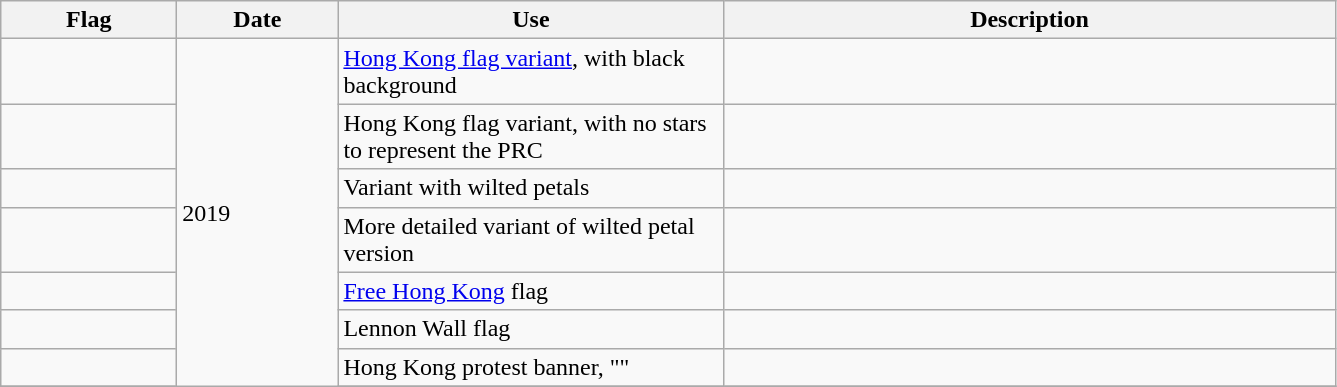<table class="wikitable" style="background:#f9f9f9">
<tr>
<th width="110">Flag</th>
<th width="100">Date</th>
<th width="250">Use</th>
<th width="400">Description</th>
</tr>
<tr>
<td></td>
<td rowspan="8">2019</td>
<td><a href='#'>Hong Kong flag variant</a>, with black background</td>
<td></td>
</tr>
<tr>
<td></td>
<td>Hong Kong flag variant, with no stars to represent the PRC</td>
<td></td>
</tr>
<tr>
<td></td>
<td>Variant with wilted petals</td>
<td></td>
</tr>
<tr>
<td></td>
<td>More detailed variant of wilted petal version</td>
<td></td>
</tr>
<tr>
<td></td>
<td><a href='#'>Free Hong Kong</a> flag</td>
<td></td>
</tr>
<tr>
<td></td>
<td>Lennon Wall flag</td>
<td></td>
</tr>
<tr>
<td></td>
<td>Hong Kong protest banner, ""</td>
<td></td>
</tr>
<tr>
</tr>
</table>
